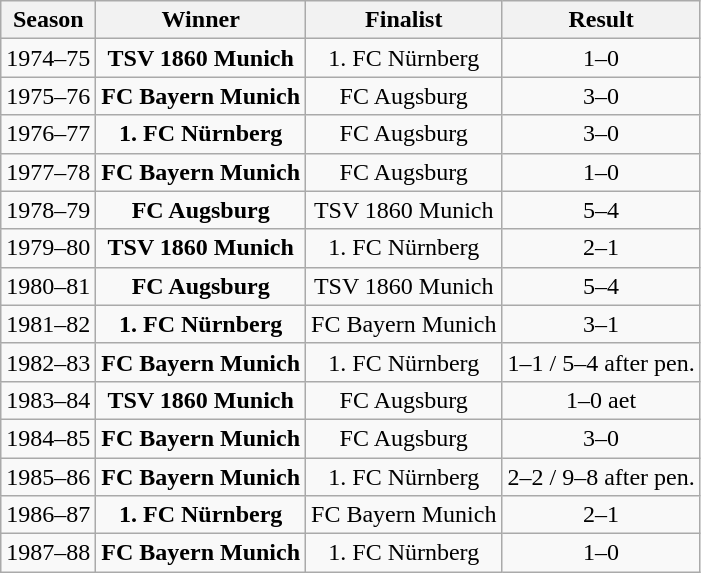<table class="wikitable">
<tr>
<th>Season</th>
<th>Winner</th>
<th>Finalist</th>
<th>Result</th>
</tr>
<tr align="center">
<td>1974–75</td>
<td><strong>TSV 1860 Munich</strong></td>
<td>1. FC Nürnberg</td>
<td>1–0</td>
</tr>
<tr align="center">
<td>1975–76</td>
<td><strong>FC Bayern Munich</strong></td>
<td>FC Augsburg</td>
<td>3–0</td>
</tr>
<tr align="center">
<td>1976–77</td>
<td><strong>1. FC Nürnberg</strong></td>
<td>FC Augsburg</td>
<td>3–0</td>
</tr>
<tr align="center">
<td>1977–78</td>
<td><strong>FC Bayern Munich</strong></td>
<td>FC Augsburg</td>
<td>1–0</td>
</tr>
<tr align="center">
<td>1978–79</td>
<td><strong>FC Augsburg</strong></td>
<td>TSV 1860 Munich</td>
<td>5–4</td>
</tr>
<tr align="center">
<td>1979–80</td>
<td><strong>TSV 1860 Munich</strong></td>
<td>1. FC Nürnberg</td>
<td>2–1</td>
</tr>
<tr align="center">
<td>1980–81</td>
<td><strong>FC Augsburg</strong></td>
<td>TSV 1860 Munich</td>
<td>5–4</td>
</tr>
<tr align="center">
<td>1981–82</td>
<td><strong>1. FC Nürnberg</strong></td>
<td>FC Bayern Munich</td>
<td>3–1</td>
</tr>
<tr align="center">
<td>1982–83</td>
<td><strong>FC Bayern Munich</strong></td>
<td>1. FC Nürnberg</td>
<td>1–1 / 5–4 after pen.</td>
</tr>
<tr align="center">
<td>1983–84</td>
<td><strong>TSV 1860 Munich</strong></td>
<td>FC Augsburg</td>
<td>1–0 aet</td>
</tr>
<tr align="center">
<td>1984–85</td>
<td><strong>FC Bayern Munich</strong></td>
<td>FC Augsburg</td>
<td>3–0</td>
</tr>
<tr align="center">
<td>1985–86</td>
<td><strong>FC Bayern Munich</strong></td>
<td>1. FC Nürnberg</td>
<td>2–2 / 9–8 after pen.</td>
</tr>
<tr align="center">
<td>1986–87</td>
<td><strong>1. FC Nürnberg</strong></td>
<td>FC Bayern Munich</td>
<td>2–1</td>
</tr>
<tr align="center">
<td>1987–88</td>
<td><strong>FC Bayern Munich</strong></td>
<td>1. FC Nürnberg</td>
<td>1–0</td>
</tr>
</table>
